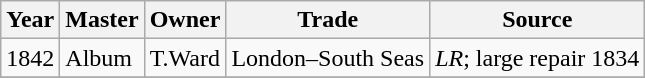<table class=" wikitable">
<tr>
<th>Year</th>
<th>Master</th>
<th>Owner</th>
<th>Trade</th>
<th>Source</th>
</tr>
<tr>
<td>1842</td>
<td>Album</td>
<td>T.Ward</td>
<td>London–South Seas</td>
<td><em>LR</em>; large repair 1834</td>
</tr>
<tr>
</tr>
</table>
